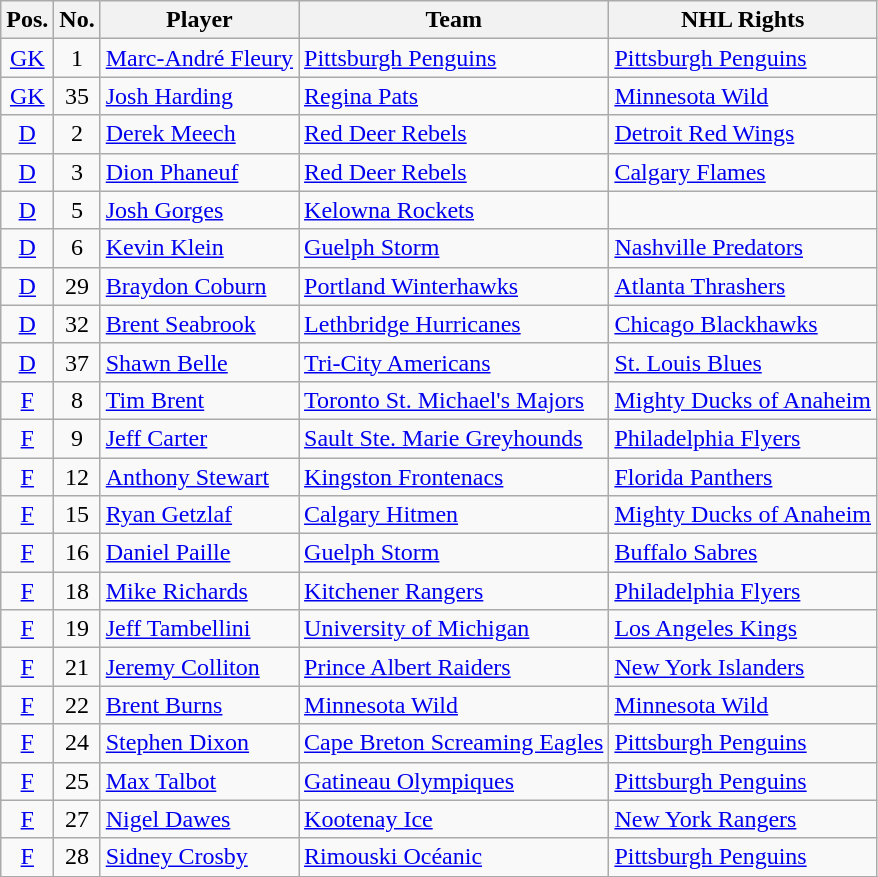<table class="wikitable sortable">
<tr>
<th>Pos.</th>
<th>No.</th>
<th>Player</th>
<th>Team</th>
<th>NHL Rights</th>
</tr>
<tr>
<td style="text-align:center;"><a href='#'>GK</a></td>
<td style="text-align:center;">1</td>
<td><a href='#'>Marc-André Fleury</a></td>
<td> <a href='#'>Pittsburgh Penguins</a></td>
<td><a href='#'>Pittsburgh Penguins</a></td>
</tr>
<tr>
<td style="text-align:center;"><a href='#'>GK</a></td>
<td style="text-align:center;">35</td>
<td><a href='#'>Josh Harding</a></td>
<td> <a href='#'>Regina Pats</a></td>
<td><a href='#'>Minnesota Wild</a></td>
</tr>
<tr>
<td style="text-align:center;"><a href='#'>D</a></td>
<td style="text-align:center;">2</td>
<td><a href='#'>Derek Meech</a></td>
<td> <a href='#'>Red Deer Rebels</a></td>
<td><a href='#'>Detroit Red Wings</a></td>
</tr>
<tr>
<td style="text-align:center;"><a href='#'>D</a></td>
<td style="text-align:center;">3</td>
<td><a href='#'>Dion Phaneuf</a></td>
<td> <a href='#'>Red Deer Rebels</a></td>
<td><a href='#'>Calgary Flames</a></td>
</tr>
<tr>
<td style="text-align:center;"><a href='#'>D</a></td>
<td style="text-align:center;">5</td>
<td><a href='#'>Josh Gorges</a></td>
<td> <a href='#'>Kelowna Rockets</a></td>
<td></td>
</tr>
<tr>
<td style="text-align:center;"><a href='#'>D</a></td>
<td style="text-align:center;">6</td>
<td><a href='#'>Kevin Klein</a></td>
<td> <a href='#'>Guelph Storm</a></td>
<td><a href='#'>Nashville Predators</a></td>
</tr>
<tr>
<td style="text-align:center;"><a href='#'>D</a></td>
<td style="text-align:center;">29</td>
<td><a href='#'>Braydon Coburn</a></td>
<td> <a href='#'>Portland Winterhawks</a></td>
<td><a href='#'>Atlanta Thrashers</a></td>
</tr>
<tr>
<td style="text-align:center;"><a href='#'>D</a></td>
<td style="text-align:center;">32</td>
<td><a href='#'>Brent Seabrook</a></td>
<td> <a href='#'>Lethbridge Hurricanes</a></td>
<td><a href='#'>Chicago Blackhawks</a></td>
</tr>
<tr>
<td style="text-align:center;"><a href='#'>D</a></td>
<td style="text-align:center;">37</td>
<td><a href='#'>Shawn Belle</a></td>
<td> <a href='#'>Tri-City Americans</a></td>
<td><a href='#'>St. Louis Blues</a></td>
</tr>
<tr>
<td style="text-align:center;"><a href='#'>F</a></td>
<td style="text-align:center;">8</td>
<td><a href='#'>Tim Brent</a></td>
<td> <a href='#'>Toronto St. Michael's Majors</a></td>
<td><a href='#'>Mighty Ducks of Anaheim</a></td>
</tr>
<tr>
<td style="text-align:center;"><a href='#'>F</a></td>
<td style="text-align:center;">9</td>
<td><a href='#'>Jeff Carter</a></td>
<td> <a href='#'>Sault Ste. Marie Greyhounds</a></td>
<td><a href='#'>Philadelphia Flyers</a></td>
</tr>
<tr>
<td style="text-align:center;"><a href='#'>F</a></td>
<td style="text-align:center;">12</td>
<td><a href='#'>Anthony Stewart</a></td>
<td> <a href='#'>Kingston Frontenacs</a></td>
<td><a href='#'>Florida Panthers</a></td>
</tr>
<tr>
<td style="text-align:center;"><a href='#'>F</a></td>
<td style="text-align:center;">15</td>
<td><a href='#'>Ryan Getzlaf</a></td>
<td> <a href='#'>Calgary Hitmen</a></td>
<td><a href='#'>Mighty Ducks of Anaheim</a></td>
</tr>
<tr>
<td style="text-align:center;"><a href='#'>F</a></td>
<td style="text-align:center;">16</td>
<td><a href='#'>Daniel Paille</a></td>
<td> <a href='#'>Guelph Storm</a></td>
<td><a href='#'>Buffalo Sabres</a></td>
</tr>
<tr>
<td style="text-align:center;"><a href='#'>F</a></td>
<td style="text-align:center;">18</td>
<td><a href='#'>Mike Richards</a></td>
<td> <a href='#'>Kitchener Rangers</a></td>
<td><a href='#'>Philadelphia Flyers</a></td>
</tr>
<tr>
<td style="text-align:center;"><a href='#'>F</a></td>
<td style="text-align:center;">19</td>
<td><a href='#'>Jeff Tambellini</a></td>
<td> <a href='#'>University of Michigan</a></td>
<td><a href='#'>Los Angeles Kings</a></td>
</tr>
<tr>
<td style="text-align:center;"><a href='#'>F</a></td>
<td style="text-align:center;">21</td>
<td><a href='#'>Jeremy Colliton</a></td>
<td> <a href='#'>Prince Albert Raiders</a></td>
<td><a href='#'>New York Islanders</a></td>
</tr>
<tr>
<td style="text-align:center;"><a href='#'>F</a></td>
<td style="text-align:center;">22</td>
<td><a href='#'>Brent Burns</a></td>
<td> <a href='#'>Minnesota Wild</a></td>
<td><a href='#'>Minnesota Wild</a></td>
</tr>
<tr>
<td style="text-align:center;"><a href='#'>F</a></td>
<td style="text-align:center;">24</td>
<td><a href='#'>Stephen Dixon</a></td>
<td> <a href='#'>Cape Breton Screaming Eagles</a></td>
<td><a href='#'>Pittsburgh Penguins</a></td>
</tr>
<tr>
<td style="text-align:center;"><a href='#'>F</a></td>
<td style="text-align:center;">25</td>
<td><a href='#'>Max Talbot</a></td>
<td> <a href='#'>Gatineau Olympiques</a></td>
<td><a href='#'>Pittsburgh Penguins</a></td>
</tr>
<tr>
<td style="text-align:center;"><a href='#'>F</a></td>
<td style="text-align:center;">27</td>
<td><a href='#'>Nigel Dawes</a></td>
<td> <a href='#'>Kootenay Ice</a></td>
<td><a href='#'>New York Rangers</a></td>
</tr>
<tr>
<td style="text-align:center;"><a href='#'>F</a></td>
<td style="text-align:center;">28</td>
<td><a href='#'>Sidney Crosby</a></td>
<td> <a href='#'>Rimouski Océanic</a></td>
<td><a href='#'>Pittsburgh Penguins</a></td>
</tr>
<tr>
</tr>
</table>
